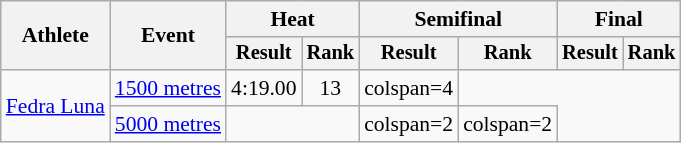<table class="wikitable" style="font-size:90%">
<tr>
<th rowspan="2">Athlete</th>
<th rowspan="2">Event</th>
<th colspan="2">Heat</th>
<th colspan="2">Semifinal</th>
<th colspan="2">Final</th>
</tr>
<tr style="font-size:95%">
<th>Result</th>
<th>Rank</th>
<th>Result</th>
<th>Rank</th>
<th>Result</th>
<th>Rank</th>
</tr>
<tr align=center>
<td align=left rowspan=2><a href='#'>Fedra Luna</a></td>
<td align=left><a href='#'>1500 metres</a></td>
<td>4:19.00</td>
<td>13</td>
<td>colspan=4 </td>
</tr>
<tr align=center>
<td align=left><a href='#'>5000 metres</a></td>
<td colspan=2></td>
<td>colspan=2 </td>
<td>colspan=2 </td>
</tr>
</table>
